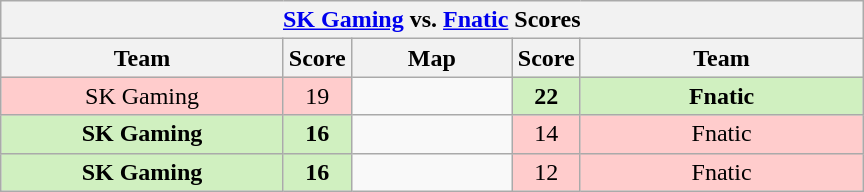<table class="wikitable" style="text-align: center;">
<tr>
<th colspan=5><a href='#'>SK Gaming</a> vs.  <a href='#'>Fnatic</a> Scores</th>
</tr>
<tr>
<th width="181px">Team</th>
<th width="20px">Score</th>
<th width="100px">Map</th>
<th width="20px">Score</th>
<th width="181px">Team</th>
</tr>
<tr>
<td style="background: #FFCCCC;">SK Gaming</td>
<td style="background: #FFCCCC;">19</td>
<td></td>
<td style="background: #D0F0C0;"><strong>22</strong></td>
<td style="background: #D0F0C0;"><strong>Fnatic</strong></td>
</tr>
<tr>
<td style="background: #D0F0C0;"><strong>SK Gaming</strong></td>
<td style="background: #D0F0C0;"><strong>16</strong></td>
<td></td>
<td style="background: #FFCCCC;">14</td>
<td style="background: #FFCCCC;">Fnatic</td>
</tr>
<tr>
<td style="background: #D0F0C0;"><strong>SK Gaming</strong></td>
<td style="background: #D0F0C0;"><strong>16</strong></td>
<td></td>
<td style="background: #FFCCCC;">12</td>
<td style="background: #FFCCCC;">Fnatic</td>
</tr>
</table>
